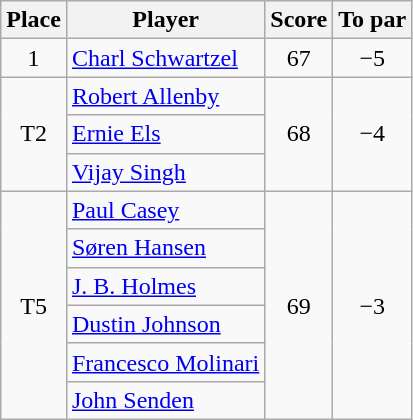<table class="wikitable">
<tr>
<th>Place</th>
<th>Player</th>
<th>Score</th>
<th>To par</th>
</tr>
<tr>
<td align=center>1</td>
<td> <a href='#'>Charl Schwartzel</a></td>
<td align=center>67</td>
<td align=center>−5</td>
</tr>
<tr>
<td rowspan="3" align=center>T2</td>
<td> <a href='#'>Robert Allenby</a></td>
<td rowspan="3" align=center>68</td>
<td rowspan="3" align=center>−4</td>
</tr>
<tr>
<td> <a href='#'>Ernie Els</a></td>
</tr>
<tr>
<td> <a href='#'>Vijay Singh</a></td>
</tr>
<tr>
<td rowspan="6" align=center>T5</td>
<td> <a href='#'>Paul Casey</a></td>
<td rowspan="6" align=center>69</td>
<td rowspan="6" align=center>−3</td>
</tr>
<tr>
<td> <a href='#'>Søren Hansen</a></td>
</tr>
<tr>
<td> <a href='#'>J. B. Holmes</a></td>
</tr>
<tr>
<td> <a href='#'>Dustin Johnson</a></td>
</tr>
<tr>
<td> <a href='#'>Francesco Molinari</a></td>
</tr>
<tr>
<td> <a href='#'>John Senden</a></td>
</tr>
</table>
